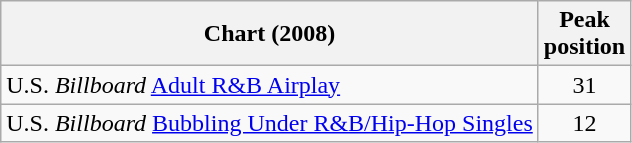<table class="wikitable">
<tr>
<th align="center">Chart (2008)</th>
<th align="center">Peak<br>position</th>
</tr>
<tr>
<td align="left">U.S. <em>Billboard</em> <a href='#'>Adult R&B Airplay</a></td>
<td align="center">31</td>
</tr>
<tr>
<td align="left">U.S. <em>Billboard</em> <a href='#'>Bubbling Under R&B/Hip-Hop Singles</a></td>
<td align="center">12</td>
</tr>
</table>
